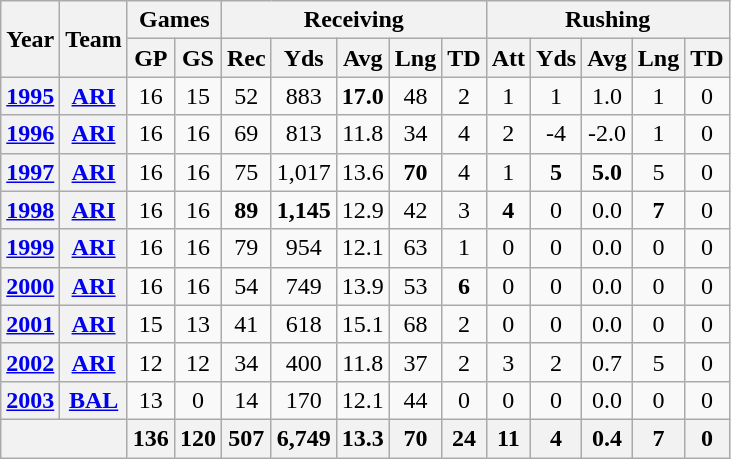<table class= "wikitable sortable" style="text-align:center;">
<tr>
<th rowspan="2">Year</th>
<th rowspan="2">Team</th>
<th colspan="2">Games</th>
<th colspan="5">Receiving</th>
<th colspan="5">Rushing</th>
</tr>
<tr>
<th>GP</th>
<th>GS</th>
<th>Rec</th>
<th>Yds</th>
<th>Avg</th>
<th>Lng</th>
<th>TD</th>
<th>Att</th>
<th>Yds</th>
<th>Avg</th>
<th>Lng</th>
<th>TD</th>
</tr>
<tr>
<th><a href='#'>1995</a></th>
<th><a href='#'>ARI</a></th>
<td>16</td>
<td>15</td>
<td>52</td>
<td>883</td>
<td><strong>17.0</strong></td>
<td>48</td>
<td>2</td>
<td>1</td>
<td>1</td>
<td>1.0</td>
<td>1</td>
<td>0</td>
</tr>
<tr>
<th><a href='#'>1996</a></th>
<th><a href='#'>ARI</a></th>
<td>16</td>
<td>16</td>
<td>69</td>
<td>813</td>
<td>11.8</td>
<td>34</td>
<td>4</td>
<td>2</td>
<td>-4</td>
<td>-2.0</td>
<td>1</td>
<td>0</td>
</tr>
<tr>
<th><a href='#'>1997</a></th>
<th><a href='#'>ARI</a></th>
<td>16</td>
<td>16</td>
<td>75</td>
<td>1,017</td>
<td>13.6</td>
<td><strong>70</strong></td>
<td>4</td>
<td>1</td>
<td><strong>5</strong></td>
<td><strong>5.0</strong></td>
<td>5</td>
<td>0</td>
</tr>
<tr>
<th><a href='#'>1998</a></th>
<th><a href='#'>ARI</a></th>
<td>16</td>
<td>16</td>
<td><strong>89</strong></td>
<td><strong>1,145</strong></td>
<td>12.9</td>
<td>42</td>
<td>3</td>
<td><strong>4</strong></td>
<td>0</td>
<td>0.0</td>
<td><strong>7</strong></td>
<td>0</td>
</tr>
<tr>
<th><a href='#'>1999</a></th>
<th><a href='#'>ARI</a></th>
<td>16</td>
<td>16</td>
<td>79</td>
<td>954</td>
<td>12.1</td>
<td>63</td>
<td>1</td>
<td>0</td>
<td>0</td>
<td>0.0</td>
<td>0</td>
<td>0</td>
</tr>
<tr>
<th><a href='#'>2000</a></th>
<th><a href='#'>ARI</a></th>
<td>16</td>
<td>16</td>
<td>54</td>
<td>749</td>
<td>13.9</td>
<td>53</td>
<td><strong>6</strong></td>
<td>0</td>
<td>0</td>
<td>0.0</td>
<td>0</td>
<td>0</td>
</tr>
<tr>
<th><a href='#'>2001</a></th>
<th><a href='#'>ARI</a></th>
<td>15</td>
<td>13</td>
<td>41</td>
<td>618</td>
<td>15.1</td>
<td>68</td>
<td>2</td>
<td>0</td>
<td>0</td>
<td>0.0</td>
<td>0</td>
<td>0</td>
</tr>
<tr>
<th><a href='#'>2002</a></th>
<th><a href='#'>ARI</a></th>
<td>12</td>
<td>12</td>
<td>34</td>
<td>400</td>
<td>11.8</td>
<td>37</td>
<td>2</td>
<td>3</td>
<td>2</td>
<td>0.7</td>
<td>5</td>
<td>0</td>
</tr>
<tr>
<th><a href='#'>2003</a></th>
<th><a href='#'>BAL</a></th>
<td>13</td>
<td>0</td>
<td>14</td>
<td>170</td>
<td>12.1</td>
<td>44</td>
<td>0</td>
<td>0</td>
<td>0</td>
<td>0.0</td>
<td>0</td>
<td>0</td>
</tr>
<tr>
<th colspan="2"></th>
<th>136</th>
<th>120</th>
<th>507</th>
<th>6,749</th>
<th>13.3</th>
<th>70</th>
<th>24</th>
<th>11</th>
<th>4</th>
<th>0.4</th>
<th>7</th>
<th>0</th>
</tr>
</table>
